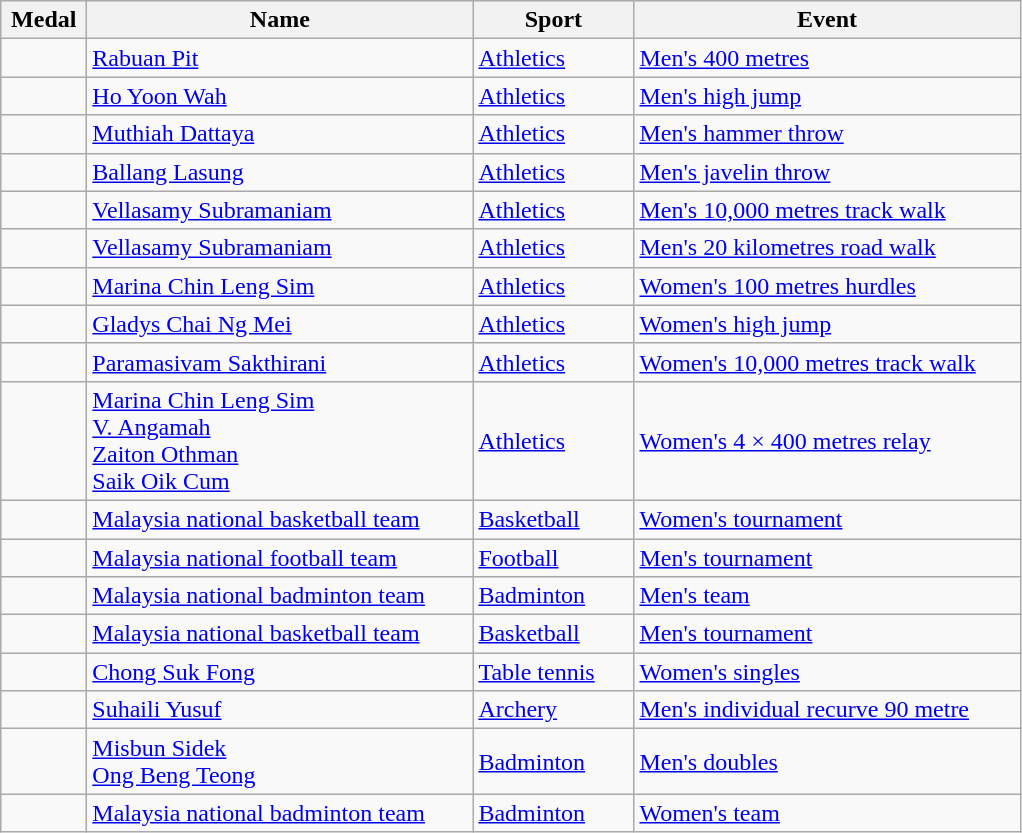<table class="wikitable sortable" style="font-size:100%">
<tr>
<th width="50">Medal</th>
<th width="250">Name</th>
<th width="100">Sport</th>
<th width="250">Event</th>
</tr>
<tr>
<td></td>
<td><a href='#'>Rabuan Pit</a></td>
<td><a href='#'>Athletics</a></td>
<td><a href='#'>Men's 400 metres</a></td>
</tr>
<tr>
<td></td>
<td><a href='#'>Ho Yoon Wah</a></td>
<td><a href='#'>Athletics</a></td>
<td><a href='#'>Men's high jump</a></td>
</tr>
<tr>
<td></td>
<td><a href='#'>Muthiah Dattaya</a></td>
<td><a href='#'>Athletics</a></td>
<td><a href='#'>Men's hammer throw</a></td>
</tr>
<tr>
<td></td>
<td><a href='#'>Ballang Lasung</a></td>
<td><a href='#'>Athletics</a></td>
<td><a href='#'>Men's javelin throw</a></td>
</tr>
<tr>
<td></td>
<td><a href='#'>Vellasamy Subramaniam</a></td>
<td><a href='#'>Athletics</a></td>
<td><a href='#'>Men's 10,000 metres track walk</a></td>
</tr>
<tr>
<td></td>
<td><a href='#'>Vellasamy Subramaniam</a></td>
<td><a href='#'>Athletics</a></td>
<td><a href='#'>Men's 20 kilometres road walk</a></td>
</tr>
<tr>
<td></td>
<td><a href='#'>Marina Chin Leng Sim</a></td>
<td><a href='#'>Athletics</a></td>
<td><a href='#'>Women's 100 metres hurdles</a></td>
</tr>
<tr>
<td></td>
<td><a href='#'>Gladys Chai Ng Mei</a></td>
<td><a href='#'>Athletics</a></td>
<td><a href='#'>Women's high jump</a></td>
</tr>
<tr>
<td></td>
<td><a href='#'>Paramasivam Sakthirani</a></td>
<td><a href='#'>Athletics</a></td>
<td><a href='#'>Women's 10,000 metres track walk</a></td>
</tr>
<tr>
<td></td>
<td><a href='#'>Marina Chin Leng Sim</a><br><a href='#'>V. Angamah</a><br><a href='#'>Zaiton Othman</a><br><a href='#'>Saik Oik Cum</a></td>
<td><a href='#'>Athletics</a></td>
<td><a href='#'>Women's 4 × 400 metres relay</a></td>
</tr>
<tr>
<td></td>
<td><a href='#'>Malaysia national basketball team</a></td>
<td><a href='#'>Basketball</a></td>
<td><a href='#'>Women's tournament</a></td>
</tr>
<tr>
<td></td>
<td><a href='#'>Malaysia national football team</a><br></td>
<td><a href='#'>Football</a></td>
<td><a href='#'>Men's tournament</a></td>
</tr>
<tr>
<td></td>
<td><a href='#'>Malaysia national badminton team</a></td>
<td><a href='#'>Badminton</a></td>
<td><a href='#'>Men's team</a></td>
</tr>
<tr>
<td></td>
<td><a href='#'>Malaysia national basketball team</a></td>
<td><a href='#'>Basketball</a></td>
<td><a href='#'>Men's tournament</a></td>
</tr>
<tr>
<td></td>
<td><a href='#'>Chong Suk Fong</a></td>
<td><a href='#'>Table tennis</a></td>
<td><a href='#'>Women's singles</a></td>
</tr>
<tr>
<td></td>
<td><a href='#'>Suhaili Yusuf</a></td>
<td><a href='#'>Archery</a></td>
<td><a href='#'>Men's individual recurve 90 metre</a></td>
</tr>
<tr>
<td></td>
<td><a href='#'>Misbun Sidek</a><br><a href='#'>Ong Beng Teong</a></td>
<td><a href='#'>Badminton</a></td>
<td><a href='#'>Men's doubles</a></td>
</tr>
<tr>
<td></td>
<td><a href='#'>Malaysia national badminton team</a></td>
<td><a href='#'>Badminton</a></td>
<td><a href='#'>Women's team</a></td>
</tr>
</table>
